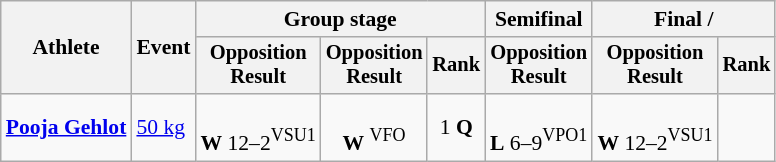<table class="wikitable" style="font-size:90%; text-align:center">
<tr>
<th rowspan=2>Athlete</th>
<th rowspan=2>Event</th>
<th colspan=3>Group stage</th>
<th>Semifinal</th>
<th colspan=2>Final / </th>
</tr>
<tr style="font-size: 95%">
<th>Opposition<br>Result</th>
<th>Opposition<br>Result</th>
<th>Rank</th>
<th>Opposition<br>Result</th>
<th>Opposition<br>Result</th>
<th>Rank</th>
</tr>
<tr>
<td align=left><strong><a href='#'>Pooja Gehlot</a></strong></td>
<td align=left><a href='#'>50 kg</a></td>
<td><br><strong>W</strong> 12–2<sup>VSU1</sup></td>
<td><br><strong>W</strong> <sup>VFO</sup></td>
<td>1 <strong>Q</strong></td>
<td><br><strong>L</strong> 6–9<sup>VPO1</sup></td>
<td><br><strong>W</strong> 12–2<sup>VSU1</sup></td>
<td></td>
</tr>
</table>
